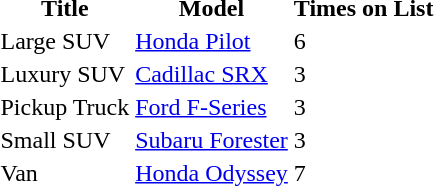<table>
<tr>
<th>Title</th>
<th>Model</th>
<th>Times on List</th>
</tr>
<tr>
<td>Large SUV</td>
<td><a href='#'>Honda Pilot</a></td>
<td>6</td>
</tr>
<tr>
<td>Luxury SUV</td>
<td><a href='#'>Cadillac SRX</a></td>
<td>3</td>
</tr>
<tr>
<td>Pickup Truck</td>
<td><a href='#'>Ford F-Series</a></td>
<td>3</td>
</tr>
<tr>
<td>Small SUV</td>
<td><a href='#'>Subaru Forester</a></td>
<td>3</td>
</tr>
<tr>
<td>Van</td>
<td><a href='#'>Honda Odyssey</a></td>
<td>7</td>
</tr>
</table>
